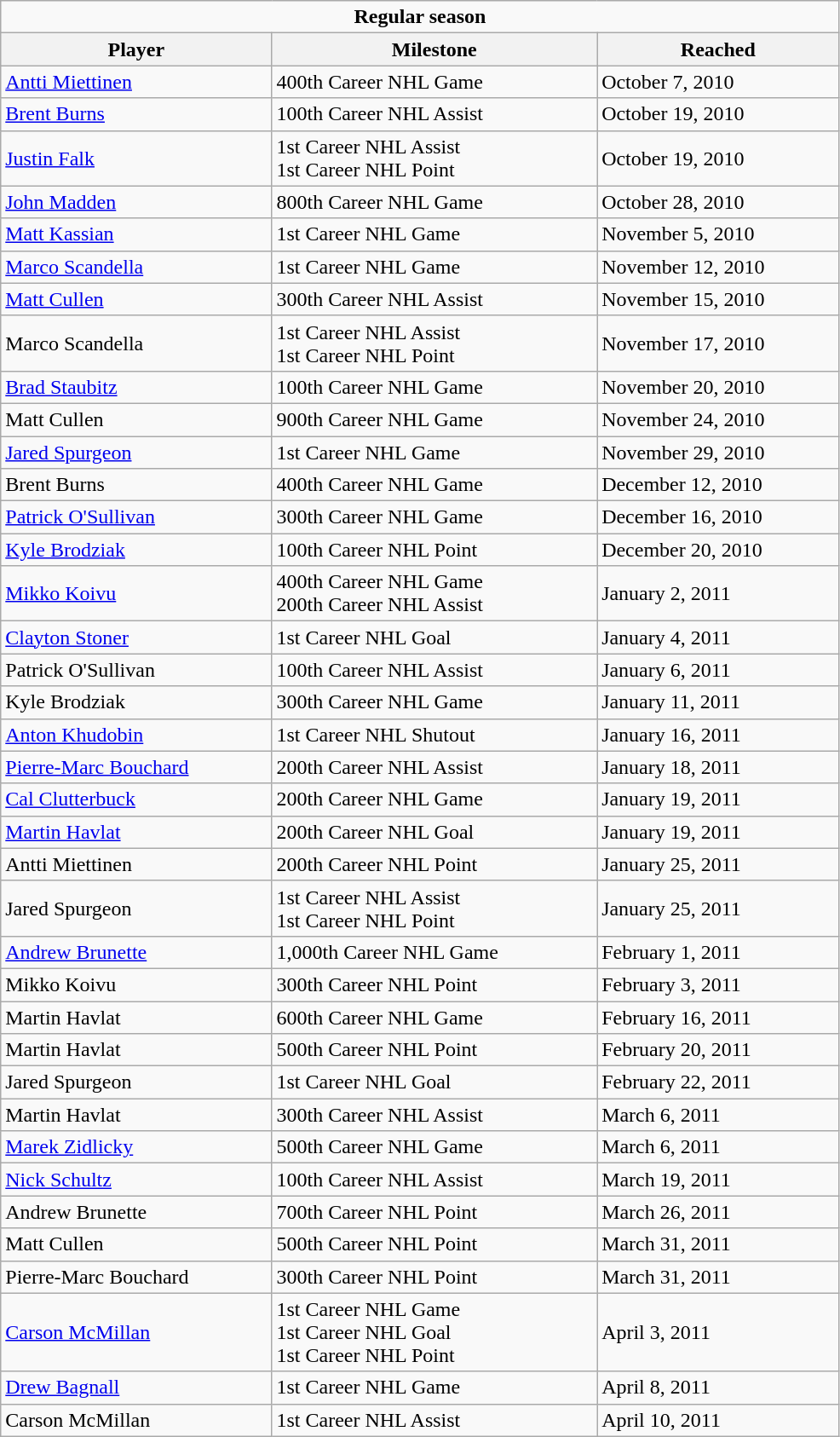<table class="wikitable" style="width:52%;">
<tr>
<td colspan="10" style="text-align:center;"><strong>Regular season</strong></td>
</tr>
<tr>
<th>Player</th>
<th>Milestone</th>
<th>Reached</th>
</tr>
<tr>
<td><a href='#'>Antti Miettinen</a></td>
<td>400th Career NHL Game</td>
<td>October 7, 2010</td>
</tr>
<tr>
<td><a href='#'>Brent Burns</a></td>
<td>100th Career NHL Assist</td>
<td>October 19, 2010</td>
</tr>
<tr>
<td><a href='#'>Justin Falk</a></td>
<td>1st Career NHL Assist<br>1st Career NHL Point</td>
<td>October 19, 2010</td>
</tr>
<tr>
<td><a href='#'>John Madden</a></td>
<td>800th Career NHL Game</td>
<td>October 28, 2010</td>
</tr>
<tr>
<td><a href='#'>Matt Kassian</a></td>
<td>1st Career NHL Game</td>
<td>November 5, 2010</td>
</tr>
<tr>
<td><a href='#'>Marco Scandella</a></td>
<td>1st Career NHL Game</td>
<td>November 12, 2010</td>
</tr>
<tr>
<td><a href='#'>Matt Cullen</a></td>
<td>300th Career NHL Assist</td>
<td>November 15, 2010</td>
</tr>
<tr>
<td>Marco Scandella</td>
<td>1st Career NHL Assist<br>1st Career NHL Point</td>
<td>November 17, 2010</td>
</tr>
<tr>
<td><a href='#'>Brad Staubitz</a></td>
<td>100th Career NHL Game</td>
<td>November 20, 2010</td>
</tr>
<tr>
<td>Matt Cullen</td>
<td>900th Career NHL Game</td>
<td>November 24, 2010</td>
</tr>
<tr>
<td><a href='#'>Jared Spurgeon</a></td>
<td>1st Career NHL Game</td>
<td>November 29, 2010</td>
</tr>
<tr>
<td>Brent Burns</td>
<td>400th Career NHL Game</td>
<td>December 12, 2010</td>
</tr>
<tr>
<td><a href='#'>Patrick O'Sullivan</a></td>
<td>300th Career NHL Game</td>
<td>December 16, 2010</td>
</tr>
<tr>
<td><a href='#'>Kyle Brodziak</a></td>
<td>100th Career NHL Point</td>
<td>December 20, 2010</td>
</tr>
<tr>
<td><a href='#'>Mikko Koivu</a></td>
<td>400th Career NHL Game<br>200th Career NHL Assist</td>
<td>January 2, 2011</td>
</tr>
<tr>
<td><a href='#'>Clayton Stoner</a></td>
<td>1st Career NHL Goal</td>
<td>January 4, 2011</td>
</tr>
<tr>
<td>Patrick O'Sullivan</td>
<td>100th Career NHL Assist</td>
<td>January 6, 2011</td>
</tr>
<tr>
<td>Kyle Brodziak</td>
<td>300th Career NHL Game</td>
<td>January 11, 2011</td>
</tr>
<tr>
<td><a href='#'>Anton Khudobin</a></td>
<td>1st Career NHL Shutout</td>
<td>January 16, 2011</td>
</tr>
<tr>
<td><a href='#'>Pierre-Marc Bouchard</a></td>
<td>200th Career NHL Assist</td>
<td>January 18, 2011</td>
</tr>
<tr>
<td><a href='#'>Cal Clutterbuck</a></td>
<td>200th Career NHL Game</td>
<td>January 19, 2011</td>
</tr>
<tr>
<td><a href='#'>Martin Havlat</a></td>
<td>200th Career NHL Goal</td>
<td>January 19, 2011</td>
</tr>
<tr>
<td>Antti Miettinen</td>
<td>200th Career NHL Point</td>
<td>January 25, 2011</td>
</tr>
<tr>
<td>Jared Spurgeon</td>
<td>1st Career NHL Assist<br>1st Career NHL Point</td>
<td>January 25, 2011</td>
</tr>
<tr>
<td><a href='#'>Andrew Brunette</a></td>
<td>1,000th Career NHL Game</td>
<td>February 1, 2011</td>
</tr>
<tr>
<td>Mikko Koivu</td>
<td>300th Career NHL Point</td>
<td>February 3, 2011</td>
</tr>
<tr>
<td>Martin Havlat</td>
<td>600th Career NHL Game</td>
<td>February 16, 2011</td>
</tr>
<tr>
<td>Martin Havlat</td>
<td>500th Career NHL Point</td>
<td>February 20, 2011</td>
</tr>
<tr>
<td>Jared Spurgeon</td>
<td>1st Career NHL Goal</td>
<td>February 22, 2011</td>
</tr>
<tr>
<td>Martin Havlat</td>
<td>300th Career NHL Assist</td>
<td>March 6, 2011</td>
</tr>
<tr>
<td><a href='#'>Marek Zidlicky</a></td>
<td>500th Career NHL Game</td>
<td>March 6, 2011</td>
</tr>
<tr>
<td><a href='#'>Nick Schultz</a></td>
<td>100th Career NHL Assist</td>
<td>March 19, 2011</td>
</tr>
<tr>
<td>Andrew Brunette</td>
<td>700th Career NHL Point</td>
<td>March 26, 2011</td>
</tr>
<tr>
<td>Matt Cullen</td>
<td>500th Career NHL Point</td>
<td>March 31, 2011</td>
</tr>
<tr>
<td>Pierre-Marc Bouchard</td>
<td>300th Career NHL Point</td>
<td>March 31, 2011</td>
</tr>
<tr>
<td><a href='#'>Carson McMillan</a></td>
<td>1st Career NHL Game<br>1st Career NHL Goal<br>1st Career NHL Point</td>
<td>April 3, 2011</td>
</tr>
<tr>
<td><a href='#'>Drew Bagnall</a></td>
<td>1st Career NHL Game</td>
<td>April 8, 2011</td>
</tr>
<tr>
<td>Carson McMillan</td>
<td>1st Career NHL Assist</td>
<td>April 10, 2011</td>
</tr>
</table>
